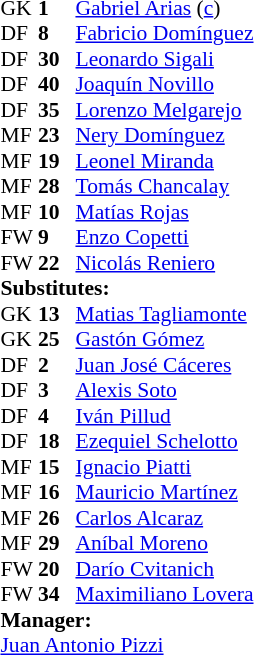<table style="font-size:90%; margin:0.2em auto;" cellspacing="0" cellpadding="0">
<tr>
<th width="25"></th>
<th width="25"></th>
</tr>
<tr>
<td>GK</td>
<td><strong>1</strong></td>
<td> <a href='#'>Gabriel Arias</a> (<a href='#'>c</a>)</td>
</tr>
<tr>
<td>DF</td>
<td><strong>8</strong></td>
<td> <a href='#'>Fabricio Domínguez</a></td>
</tr>
<tr>
<td>DF</td>
<td><strong>30</strong></td>
<td> <a href='#'>Leonardo Sigali</a></td>
<td></td>
<td></td>
</tr>
<tr>
<td>DF</td>
<td><strong>40</strong></td>
<td> <a href='#'>Joaquín Novillo</a></td>
</tr>
<tr>
<td>DF</td>
<td><strong>35</strong></td>
<td> <a href='#'>Lorenzo Melgarejo</a></td>
</tr>
<tr>
<td>MF</td>
<td><strong>23</strong></td>
<td> <a href='#'>Nery Domínguez</a></td>
<td></td>
<td></td>
</tr>
<tr>
<td>MF</td>
<td><strong>19</strong></td>
<td> <a href='#'>Leonel Miranda</a></td>
</tr>
<tr>
<td>MF</td>
<td><strong>28</strong></td>
<td> <a href='#'>Tomás Chancalay</a></td>
<td></td>
<td></td>
</tr>
<tr>
<td>MF</td>
<td><strong>10</strong></td>
<td> <a href='#'>Matías Rojas</a></td>
<td></td>
<td></td>
</tr>
<tr>
<td>FW</td>
<td><strong>9</strong></td>
<td> <a href='#'>Enzo Copetti</a></td>
</tr>
<tr>
<td>FW</td>
<td><strong>22</strong></td>
<td> <a href='#'>Nicolás Reniero</a></td>
<td></td>
<td></td>
</tr>
<tr>
<td colspan=3><strong>Substitutes:</strong></td>
</tr>
<tr>
<td>GK</td>
<td><strong>13</strong></td>
<td> <a href='#'>Matias Tagliamonte</a></td>
</tr>
<tr>
<td>GK</td>
<td><strong>25</strong></td>
<td> <a href='#'>Gastón Gómez</a></td>
</tr>
<tr>
<td>DF</td>
<td><strong>2</strong></td>
<td> <a href='#'>Juan José Cáceres</a></td>
</tr>
<tr>
<td>DF</td>
<td><strong>3</strong></td>
<td> <a href='#'>Alexis Soto</a></td>
</tr>
<tr>
<td>DF</td>
<td><strong>4</strong></td>
<td> <a href='#'>Iván Pillud</a></td>
</tr>
<tr>
<td>DF</td>
<td><strong>18</strong></td>
<td> <a href='#'>Ezequiel Schelotto</a></td>
<td></td>
<td></td>
</tr>
<tr>
<td>MF</td>
<td><strong>15</strong></td>
<td> <a href='#'>Ignacio Piatti</a></td>
<td></td>
<td></td>
</tr>
<tr>
<td>MF</td>
<td><strong>16</strong></td>
<td> <a href='#'>Mauricio Martínez</a></td>
<td></td>
<td></td>
</tr>
<tr>
<td>MF</td>
<td><strong>26</strong></td>
<td> <a href='#'>Carlos Alcaraz</a></td>
</tr>
<tr>
<td>MF</td>
<td><strong>29</strong></td>
<td> <a href='#'>Aníbal Moreno</a></td>
<td></td>
<td></td>
</tr>
<tr>
<td>FW</td>
<td><strong>20</strong></td>
<td> <a href='#'>Darío Cvitanich</a></td>
<td></td>
<td></td>
</tr>
<tr>
<td>FW</td>
<td><strong>34</strong></td>
<td> <a href='#'>Maximiliano Lovera</a></td>
</tr>
<tr>
<td colspan=3><strong>Manager:</strong></td>
</tr>
<tr>
<td colspan="4"> <a href='#'>Juan Antonio Pizzi</a></td>
</tr>
</table>
